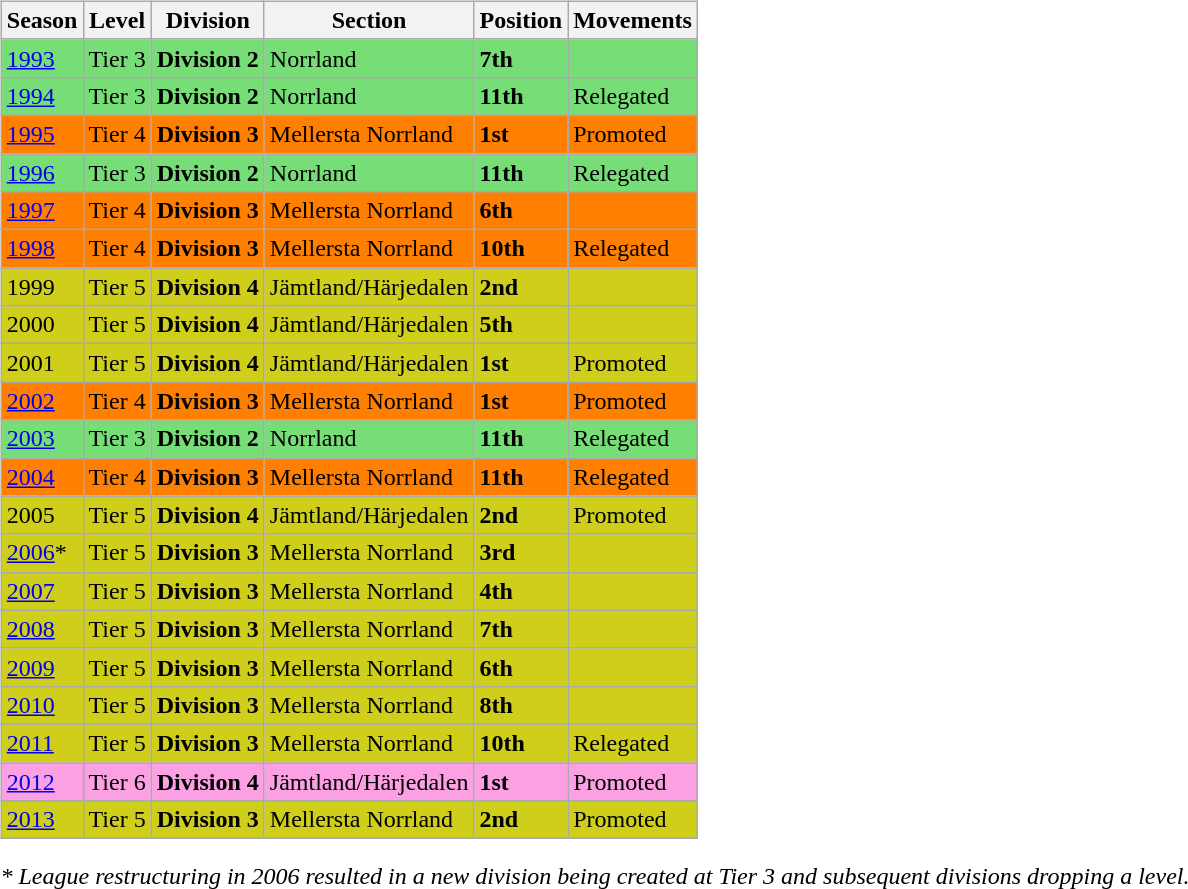<table>
<tr>
<td valign="top" width=0%><br><table class="wikitable">
<tr style="background:#f0f6fa;">
<th><strong>Season</strong></th>
<th><strong>Level</strong></th>
<th><strong>Division</strong></th>
<th><strong>Section</strong></th>
<th><strong>Position</strong></th>
<th><strong>Movements</strong></th>
</tr>
<tr>
<td style="background:#77DD77;"><a href='#'>1993</a></td>
<td style="background:#77DD77;">Tier 3</td>
<td style="background:#77DD77;"><strong>Division 2</strong></td>
<td style="background:#77DD77;">Norrland</td>
<td style="background:#77DD77;"><strong>7th</strong></td>
<td style="background:#77DD77;"></td>
</tr>
<tr>
<td style="background:#77DD77;"><a href='#'>1994</a></td>
<td style="background:#77DD77;">Tier 3</td>
<td style="background:#77DD77;"><strong>Division 2</strong></td>
<td style="background:#77DD77;">Norrland</td>
<td style="background:#77DD77;"><strong>11th</strong></td>
<td style="background:#77DD77;">Relegated</td>
</tr>
<tr>
<td style="background:#FF7F00;"><a href='#'>1995</a></td>
<td style="background:#FF7F00;">Tier 4</td>
<td style="background:#FF7F00;"><strong>Division 3</strong></td>
<td style="background:#FF7F00;">Mellersta Norrland</td>
<td style="background:#FF7F00;"><strong>1st</strong></td>
<td style="background:#FF7F00;">Promoted</td>
</tr>
<tr>
<td style="background:#77DD77;"><a href='#'>1996</a></td>
<td style="background:#77DD77;">Tier 3</td>
<td style="background:#77DD77;"><strong>Division 2</strong></td>
<td style="background:#77DD77;">Norrland</td>
<td style="background:#77DD77;"><strong>11th</strong></td>
<td style="background:#77DD77;">Relegated</td>
</tr>
<tr>
<td style="background:#FF7F00;"><a href='#'>1997</a></td>
<td style="background:#FF7F00;">Tier 4</td>
<td style="background:#FF7F00;"><strong>Division 3</strong></td>
<td style="background:#FF7F00;">Mellersta Norrland</td>
<td style="background:#FF7F00;"><strong>6th</strong></td>
<td style="background:#FF7F00;"></td>
</tr>
<tr>
<td style="background:#FF7F00;"><a href='#'>1998</a></td>
<td style="background:#FF7F00;">Tier 4</td>
<td style="background:#FF7F00;"><strong>Division 3</strong></td>
<td style="background:#FF7F00;">Mellersta Norrland</td>
<td style="background:#FF7F00;"><strong>10th</strong></td>
<td style="background:#FF7F00;">Relegated</td>
</tr>
<tr>
<td style="background:#CECE1B;">1999</td>
<td style="background:#CECE1B;">Tier 5</td>
<td style="background:#CECE1B;"><strong>Division 4</strong></td>
<td style="background:#CECE1B;">Jämtland/Härjedalen</td>
<td style="background:#CECE1B;"><strong>2nd</strong></td>
<td style="background:#CECE1B;"></td>
</tr>
<tr>
<td style="background:#CECE1B;">2000</td>
<td style="background:#CECE1B;">Tier 5</td>
<td style="background:#CECE1B;"><strong>Division 4</strong></td>
<td style="background:#CECE1B;">Jämtland/Härjedalen</td>
<td style="background:#CECE1B;"><strong>5th</strong></td>
<td style="background:#CECE1B;"></td>
</tr>
<tr>
<td style="background:#CECE1B;">2001</td>
<td style="background:#CECE1B;">Tier 5</td>
<td style="background:#CECE1B;"><strong>Division 4</strong></td>
<td style="background:#CECE1B;">Jämtland/Härjedalen</td>
<td style="background:#CECE1B;"><strong>1st</strong></td>
<td style="background:#CECE1B;">Promoted</td>
</tr>
<tr>
<td style="background:#FF7F00;"><a href='#'>2002</a></td>
<td style="background:#FF7F00;">Tier 4</td>
<td style="background:#FF7F00;"><strong>Division 3</strong></td>
<td style="background:#FF7F00;">Mellersta Norrland</td>
<td style="background:#FF7F00;"><strong>1st</strong></td>
<td style="background:#FF7F00;">Promoted</td>
</tr>
<tr>
<td style="background:#77DD77;"><a href='#'>2003</a></td>
<td style="background:#77DD77;">Tier 3</td>
<td style="background:#77DD77;"><strong>Division 2</strong></td>
<td style="background:#77DD77;">Norrland</td>
<td style="background:#77DD77;"><strong>11th</strong></td>
<td style="background:#77DD77;">Relegated</td>
</tr>
<tr>
<td style="background:#FF7F00;"><a href='#'>2004</a></td>
<td style="background:#FF7F00;">Tier 4</td>
<td style="background:#FF7F00;"><strong>Division 3</strong></td>
<td style="background:#FF7F00;">Mellersta Norrland</td>
<td style="background:#FF7F00;"><strong>11th</strong></td>
<td style="background:#FF7F00;">Relegated</td>
</tr>
<tr>
<td style="background:#CECE1B;">2005</td>
<td style="background:#CECE1B;">Tier 5</td>
<td style="background:#CECE1B;"><strong>Division 4</strong></td>
<td style="background:#CECE1B;">Jämtland/Härjedalen</td>
<td style="background:#CECE1B;"><strong>2nd</strong></td>
<td style="background:#CECE1B;">Promoted</td>
</tr>
<tr>
<td style="background:#CECE1B;"><a href='#'>2006</a>*</td>
<td style="background:#CECE1B;">Tier 5</td>
<td style="background:#CECE1B;"><strong>Division 3</strong></td>
<td style="background:#CECE1B;">Mellersta Norrland</td>
<td style="background:#CECE1B;"><strong>3rd</strong></td>
<td style="background:#CECE1B;"></td>
</tr>
<tr>
<td style="background:#CECE1B;"><a href='#'>2007</a></td>
<td style="background:#CECE1B;">Tier 5</td>
<td style="background:#CECE1B;"><strong>Division 3</strong></td>
<td style="background:#CECE1B;">Mellersta Norrland</td>
<td style="background:#CECE1B;"><strong>4th</strong></td>
<td style="background:#CECE1B;"></td>
</tr>
<tr>
<td style="background:#CECE1B;"><a href='#'>2008</a></td>
<td style="background:#CECE1B;">Tier 5</td>
<td style="background:#CECE1B;"><strong>Division 3</strong></td>
<td style="background:#CECE1B;">Mellersta Norrland</td>
<td style="background:#CECE1B;"><strong>7th</strong></td>
<td style="background:#CECE1B;"></td>
</tr>
<tr>
<td style="background:#CECE1B;"><a href='#'>2009</a></td>
<td style="background:#CECE1B;">Tier 5</td>
<td style="background:#CECE1B;"><strong>Division 3</strong></td>
<td style="background:#CECE1B;">Mellersta Norrland</td>
<td style="background:#CECE1B;"><strong>6th</strong></td>
<td style="background:#CECE1B;"></td>
</tr>
<tr>
<td style="background:#CECE1B;"><a href='#'>2010</a></td>
<td style="background:#CECE1B;">Tier 5</td>
<td style="background:#CECE1B;"><strong>Division 3</strong></td>
<td style="background:#CECE1B;">Mellersta Norrland</td>
<td style="background:#CECE1B;"><strong>8th</strong></td>
<td style="background:#CECE1B;"></td>
</tr>
<tr>
<td style="background:#CECE1B;"><a href='#'>2011</a></td>
<td style="background:#CECE1B;">Tier 5</td>
<td style="background:#CECE1B;"><strong>Division 3</strong></td>
<td style="background:#CECE1B;">Mellersta Norrland</td>
<td style="background:#CECE1B;"><strong>10th</strong></td>
<td style="background:#CECE1B;">Relegated</td>
</tr>
<tr>
<td style="background:#FBA0E3;"><a href='#'>2012</a></td>
<td style="background:#FBA0E3;">Tier 6</td>
<td style="background:#FBA0E3;"><strong>Division 4</strong></td>
<td style="background:#FBA0E3;">Jämtland/Härjedalen</td>
<td style="background:#FBA0E3;"><strong>1st</strong></td>
<td style="background:#FBA0E3;">Promoted</td>
</tr>
<tr>
<td style="background:#CECE1B;"><a href='#'>2013</a></td>
<td style="background:#CECE1B;">Tier 5</td>
<td style="background:#CECE1B;"><strong>Division 3</strong></td>
<td style="background:#CECE1B;">Mellersta Norrland</td>
<td style="background:#CECE1B;"><strong>2nd</strong></td>
<td style="background:#CECE1B;">Promoted</td>
</tr>
</table>
<em>* League restructuring in 2006 resulted in a new division being created at Tier 3 and subsequent divisions dropping a level.</em>



</td>
</tr>
</table>
